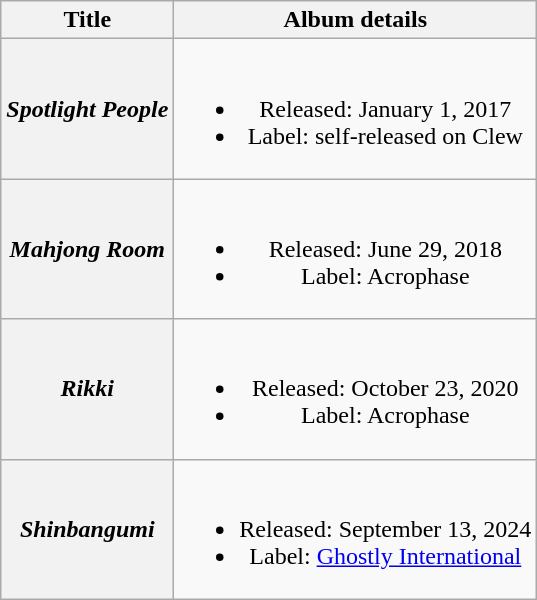<table class="wikitable plainrowheaders" style="text-align:center;">
<tr>
<th scope="col">Title</th>
<th scope="col">Album details</th>
</tr>
<tr>
<th scope="row"><em>Spotlight People</em></th>
<td><br><ul><li>Released: January 1, 2017</li><li>Label: self-released on Clew</li></ul></td>
</tr>
<tr>
<th scope="row"><em>Mahjong Room</em></th>
<td><br><ul><li>Released: June 29, 2018</li><li>Label: Acrophase</li></ul></td>
</tr>
<tr>
<th scope="row"><em>Rikki</em></th>
<td><br><ul><li>Released: October 23, 2020</li><li>Label: Acrophase</li></ul></td>
</tr>
<tr>
<th scope="row"><em>Shinbangumi</em></th>
<td><br><ul><li>Released: September 13, 2024</li><li>Label: <a href='#'>Ghostly International</a></li></ul></td>
</tr>
</table>
